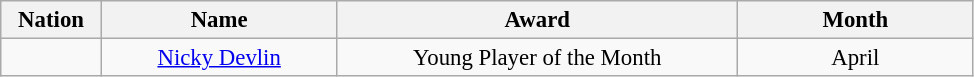<table class="wikitable" style="font-size: 95%; text-align: center;">
<tr>
<th width=60>Nation</th>
<th width=150>Name</th>
<th width=260>Award</th>
<th width=150>Month</th>
</tr>
<tr>
<td></td>
<td><a href='#'>Nicky Devlin</a></td>
<td>Young Player of the Month</td>
<td>April</td>
</tr>
</table>
